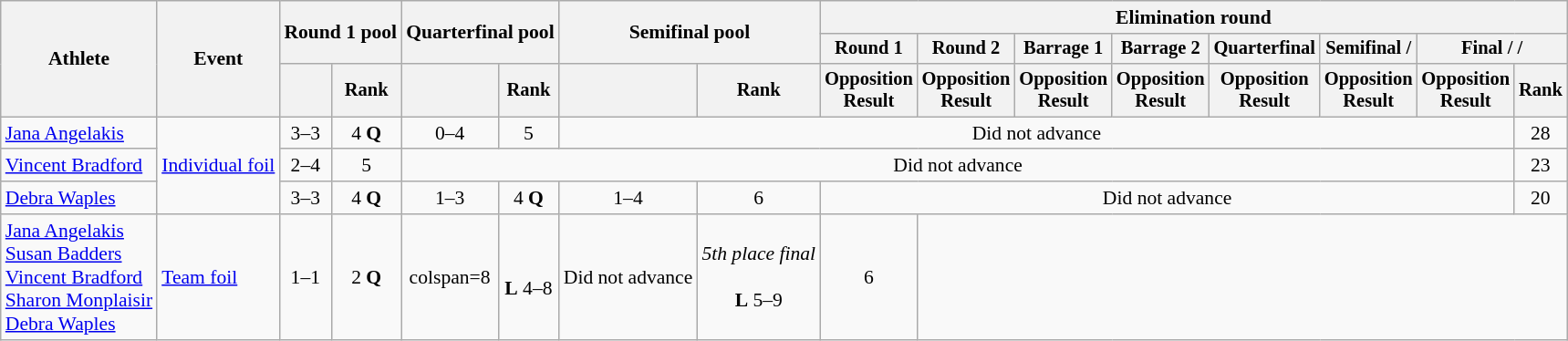<table class=wikitable style=font-size:90%;text-align:center>
<tr>
<th rowspan=3>Athlete</th>
<th rowspan=3>Event</th>
<th colspan=2 rowspan=2>Round 1 pool</th>
<th colspan=2 rowspan=2>Quarterfinal pool</th>
<th colspan=2 rowspan=2>Semifinal pool</th>
<th colspan=8>Elimination round</th>
</tr>
<tr style=font-size:95%>
<th>Round 1</th>
<th>Round 2</th>
<th>Barrage 1</th>
<th>Barrage 2</th>
<th>Quarterfinal</th>
<th>Semifinal / </th>
<th colspan=2>Final /  / </th>
</tr>
<tr style=font-size:95%>
<th></th>
<th>Rank</th>
<th></th>
<th>Rank</th>
<th></th>
<th>Rank</th>
<th>Opposition<br>Result</th>
<th>Opposition<br>Result</th>
<th>Opposition<br>Result</th>
<th>Opposition<br>Result</th>
<th>Opposition<br>Result</th>
<th>Opposition<br>Result</th>
<th>Opposition<br>Result</th>
<th>Rank</th>
</tr>
<tr>
<td align=left><a href='#'>Jana Angelakis</a></td>
<td align=left rowspan=3><a href='#'>Individual foil</a></td>
<td>3–3</td>
<td>4 <strong>Q</strong></td>
<td>0–4</td>
<td>5</td>
<td colspan=9>Did not advance</td>
<td>28</td>
</tr>
<tr>
<td align=left><a href='#'>Vincent Bradford</a></td>
<td>2–4</td>
<td>5</td>
<td colspan=11>Did not advance</td>
<td>23</td>
</tr>
<tr>
<td align=left><a href='#'>Debra Waples</a></td>
<td>3–3</td>
<td>4 <strong>Q</strong></td>
<td>1–3</td>
<td>4 <strong>Q</strong></td>
<td>1–4</td>
<td>6</td>
<td colspan=7>Did not advance</td>
<td>20</td>
</tr>
<tr>
<td align=left><a href='#'>Jana Angelakis</a><br><a href='#'>Susan Badders</a><br><a href='#'>Vincent Bradford</a><br><a href='#'>Sharon Monplaisir</a><br><a href='#'>Debra Waples</a></td>
<td align=left><a href='#'>Team foil</a></td>
<td>1–1</td>
<td>2 <strong>Q</strong></td>
<td>colspan=8 </td>
<td><br><strong>L</strong> 4–8</td>
<td>Did not advance</td>
<td><em>5th place final</em><br><br><strong>L</strong> 5–9</td>
<td>6</td>
</tr>
</table>
